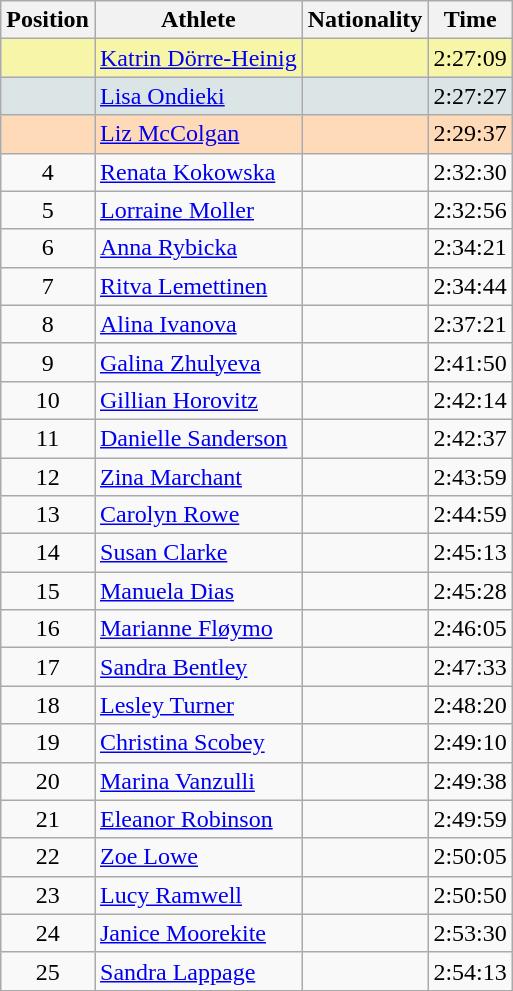<table class="wikitable sortable">
<tr>
<th>Position</th>
<th>Athlete</th>
<th>Nationality</th>
<th>Time</th>
</tr>
<tr bgcolor="#F7F6A8">
<td align=center></td>
<td><a href='#'>Katrin Dörre-Heinig</a></td>
<td></td>
<td>2:27:09</td>
</tr>
<tr bgcolor="#DCE5E5">
<td align=center></td>
<td><a href='#'>Lisa Ondieki</a></td>
<td></td>
<td>2:27:27</td>
</tr>
<tr bgcolor="#FFDAB9">
<td align=center></td>
<td><a href='#'>Liz McColgan</a></td>
<td></td>
<td>2:29:37</td>
</tr>
<tr>
<td align=center>4</td>
<td><a href='#'>Renata Kokowska</a></td>
<td></td>
<td>2:32:30</td>
</tr>
<tr>
<td align=center>5</td>
<td><a href='#'>Lorraine Moller</a></td>
<td></td>
<td>2:32:56</td>
</tr>
<tr>
<td align=center>6</td>
<td><a href='#'>Anna Rybicka</a></td>
<td></td>
<td>2:34:21</td>
</tr>
<tr>
<td align=center>7</td>
<td><a href='#'>Ritva Lemettinen</a></td>
<td></td>
<td>2:34:44</td>
</tr>
<tr>
<td align=center>8</td>
<td><a href='#'>Alina Ivanova</a></td>
<td></td>
<td>2:37:21</td>
</tr>
<tr>
<td align=center>9</td>
<td><a href='#'>Galina Zhulyeva</a></td>
<td></td>
<td>2:41:50</td>
</tr>
<tr>
<td align=center>10</td>
<td><a href='#'>Gillian Horovitz</a></td>
<td></td>
<td>2:42:14</td>
</tr>
<tr>
<td align=center>11</td>
<td><a href='#'>Danielle Sanderson</a></td>
<td></td>
<td>2:42:37</td>
</tr>
<tr>
<td align=center>12</td>
<td><a href='#'>Zina Marchant</a></td>
<td></td>
<td>2:43:59</td>
</tr>
<tr>
<td align=center>13</td>
<td><a href='#'>Carolyn Rowe</a></td>
<td></td>
<td>2:44:59</td>
</tr>
<tr>
<td align=center>14</td>
<td><a href='#'>Susan Clarke</a></td>
<td></td>
<td>2:45:13</td>
</tr>
<tr>
<td align=center>15</td>
<td><a href='#'>Manuela Dias</a></td>
<td></td>
<td>2:45:28</td>
</tr>
<tr>
<td align=center>16</td>
<td><a href='#'>Marianne Fløymo</a></td>
<td></td>
<td>2:46:05</td>
</tr>
<tr>
<td align=center>17</td>
<td><a href='#'>Sandra Bentley</a></td>
<td></td>
<td>2:47:33</td>
</tr>
<tr>
<td align=center>18</td>
<td><a href='#'>Lesley Turner</a></td>
<td></td>
<td>2:48:20</td>
</tr>
<tr>
<td align=center>19</td>
<td><a href='#'>Christina Scobey</a></td>
<td></td>
<td>2:49:10</td>
</tr>
<tr>
<td align=center>20</td>
<td><a href='#'>Marina Vanzulli</a></td>
<td></td>
<td>2:49:38</td>
</tr>
<tr>
<td align=center>21</td>
<td><a href='#'>Eleanor Robinson</a></td>
<td></td>
<td>2:49:59</td>
</tr>
<tr>
<td align=center>22</td>
<td><a href='#'>Zoe Lowe</a></td>
<td></td>
<td>2:50:05</td>
</tr>
<tr>
<td align=center>23</td>
<td><a href='#'>Lucy Ramwell</a></td>
<td></td>
<td>2:50:50</td>
</tr>
<tr>
<td align=center>24</td>
<td><a href='#'>Janice Moorekite</a></td>
<td></td>
<td>2:53:30</td>
</tr>
<tr>
<td align=center>25</td>
<td><a href='#'>Sandra Lappage</a></td>
<td></td>
<td>2:54:13</td>
</tr>
</table>
